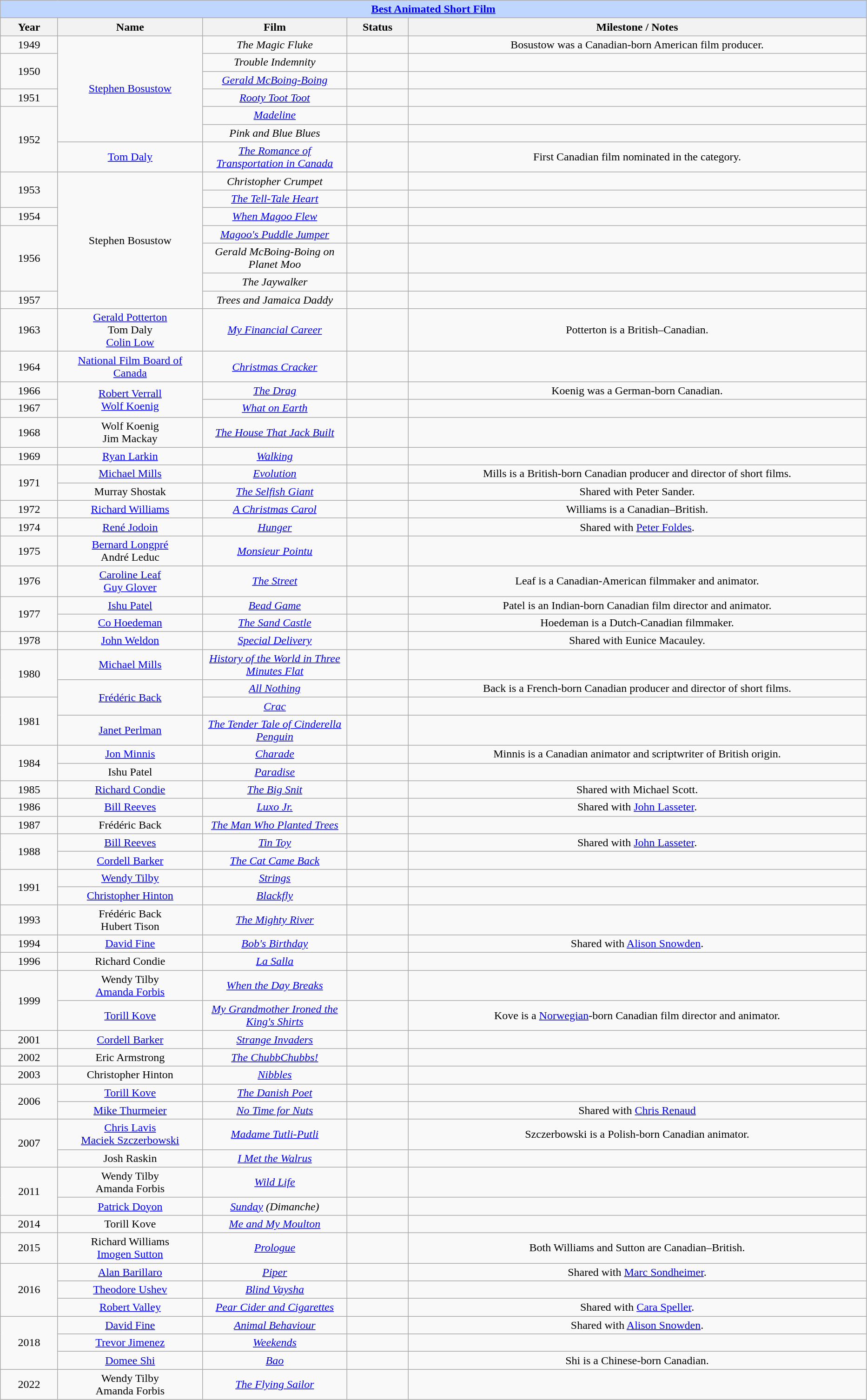<table class="wikitable" style="text-align: center">
<tr style="background:#bfd7ff;">
<td colspan="6" style="text-align:center;"><strong><a href='#'>Best Animated Short Film</a></strong></td>
</tr>
<tr style="background:#ebft5ff;">
<th style="width:075px;">Year</th>
<th style="width:200px;">Name</th>
<th style="width:200px;">Film</th>
<th style="width:080px;">Status</th>
<th style="width:650px;">Milestone / Notes</th>
</tr>
<tr>
<td>1949</td>
<td rowspan="6"><a href='#'>Stephen Bosustow</a></td>
<td><em>The Magic Fluke</em></td>
<td></td>
<td>Bosustow was a Canadian-born American film producer.</td>
</tr>
<tr>
<td rowspan="2">1950</td>
<td><em>Trouble Indemnity</em></td>
<td></td>
<td></td>
</tr>
<tr>
<td><em><a href='#'>Gerald McBoing-Boing</a></em></td>
<td></td>
<td></td>
</tr>
<tr>
<td>1951</td>
<td><em><a href='#'>Rooty Toot Toot</a></em></td>
<td></td>
<td></td>
</tr>
<tr>
<td rowspan="3">1952</td>
<td><em><a href='#'>Madeline</a></em></td>
<td></td>
<td></td>
</tr>
<tr>
<td><em>Pink and Blue Blues</em></td>
<td></td>
<td></td>
</tr>
<tr>
<td><a href='#'>Tom Daly</a></td>
<td><em><a href='#'>The Romance of Transportation in Canada</a></em></td>
<td></td>
<td>First Canadian film nominated in the category.</td>
</tr>
<tr>
<td rowspan="2">1953</td>
<td rowspan="7">Stephen Bosustow</td>
<td><em>Christopher Crumpet</em></td>
<td></td>
<td></td>
</tr>
<tr>
<td><em><a href='#'>The Tell-Tale Heart</a></em></td>
<td></td>
<td></td>
</tr>
<tr>
<td>1954</td>
<td><em><a href='#'>When Magoo Flew</a></em></td>
<td></td>
<td></td>
</tr>
<tr>
<td rowspan="3">1956</td>
<td><em><a href='#'>Magoo's Puddle Jumper</a></em></td>
<td></td>
<td></td>
</tr>
<tr>
<td><em>Gerald McBoing-Boing on Planet Moo</em></td>
<td></td>
<td></td>
</tr>
<tr>
<td><em>The Jaywalker</em></td>
<td></td>
<td></td>
</tr>
<tr>
<td>1957</td>
<td><em>Trees and Jamaica Daddy</em></td>
<td></td>
<td></td>
</tr>
<tr>
<td>1963</td>
<td><a href='#'>Gerald Potterton</a><br>Tom Daly<br><a href='#'>Colin Low</a></td>
<td><em><a href='#'>My Financial Career</a></em></td>
<td></td>
<td>Potterton is a British–Canadian.</td>
</tr>
<tr>
<td>1964</td>
<td><a href='#'>National Film Board of Canada</a></td>
<td><em><a href='#'>Christmas Cracker</a></em></td>
<td></td>
<td></td>
</tr>
<tr>
<td>1966</td>
<td rowspan="2"><a href='#'>Robert Verrall</a><br><a href='#'>Wolf Koenig</a></td>
<td><em><a href='#'>The Drag</a></em></td>
<td></td>
<td>Koenig was a German-born Canadian.</td>
</tr>
<tr>
<td>1967</td>
<td><em><a href='#'>What on Earth</a></em></td>
<td></td>
<td></td>
</tr>
<tr>
<td>1968</td>
<td>Wolf Koenig<br>Jim Mackay</td>
<td><em><a href='#'>The House That Jack Built</a></em></td>
<td></td>
<td></td>
</tr>
<tr>
<td>1969</td>
<td><a href='#'>Ryan Larkin</a></td>
<td><em><a href='#'>Walking</a></em></td>
<td></td>
<td></td>
</tr>
<tr>
<td rowspan="2">1971</td>
<td><a href='#'>Michael Mills</a></td>
<td><em><a href='#'>Evolution</a></em></td>
<td></td>
<td>Mills is a British-born Canadian producer and director of short films.</td>
</tr>
<tr>
<td>Murray Shostak</td>
<td><em><a href='#'>The Selfish Giant</a></em></td>
<td></td>
<td>Shared with Peter Sander.</td>
</tr>
<tr>
<td>1972</td>
<td><a href='#'>Richard Williams</a></td>
<td><em><a href='#'>A Christmas Carol</a></em></td>
<td></td>
<td>Williams is a Canadian–British.</td>
</tr>
<tr>
<td>1974</td>
<td><a href='#'>René Jodoin</a></td>
<td><em><a href='#'>Hunger</a></em></td>
<td></td>
<td>Shared with <a href='#'>Peter Foldes</a>.</td>
</tr>
<tr>
<td>1975</td>
<td><a href='#'>Bernard Longpré</a><br>André Leduc</td>
<td><em><a href='#'>Monsieur Pointu</a></em></td>
<td></td>
<td></td>
</tr>
<tr>
<td>1976</td>
<td><a href='#'>Caroline Leaf</a><br><a href='#'>Guy Glover</a></td>
<td><em><a href='#'>The Street</a></em></td>
<td></td>
<td>Leaf is a Canadian-American filmmaker and animator.</td>
</tr>
<tr>
<td rowspan="2">1977</td>
<td><a href='#'>Ishu Patel</a></td>
<td><em><a href='#'>Bead Game</a></em></td>
<td></td>
<td>Patel is an Indian-born Canadian film director and animator.</td>
</tr>
<tr>
<td><a href='#'>Co Hoedeman</a></td>
<td><em><a href='#'>The Sand Castle</a></em></td>
<td></td>
<td>Hoedeman is a Dutch-Canadian filmmaker.</td>
</tr>
<tr>
<td>1978</td>
<td><a href='#'>John Weldon</a></td>
<td><em><a href='#'>Special Delivery</a></em></td>
<td></td>
<td>Shared with Eunice Macauley.</td>
</tr>
<tr>
<td rowspan="2">1980</td>
<td><a href='#'>Michael Mills</a></td>
<td><em><a href='#'>History of the World in Three Minutes Flat</a></em></td>
<td></td>
<td></td>
</tr>
<tr>
<td rowspan="2"><a href='#'>Frédéric Back</a></td>
<td><em><a href='#'>All Nothing</a></em></td>
<td></td>
<td>Back is a French-born Canadian producer and director of short films.</td>
</tr>
<tr>
<td rowspan="2">1981</td>
<td><em><a href='#'>Crac</a></em></td>
<td></td>
<td></td>
</tr>
<tr>
<td><a href='#'>Janet Perlman</a></td>
<td><em><a href='#'>The Tender Tale of Cinderella Penguin</a></em></td>
<td></td>
<td></td>
</tr>
<tr>
<td rowspan="2">1984</td>
<td><a href='#'>Jon Minnis</a></td>
<td><em><a href='#'>Charade</a></em></td>
<td></td>
<td>Minnis is a Canadian animator and scriptwriter of British origin.</td>
</tr>
<tr>
<td>Ishu Patel</td>
<td><em><a href='#'>Paradise</a></em></td>
<td></td>
<td></td>
</tr>
<tr>
<td>1985</td>
<td><a href='#'>Richard Condie</a></td>
<td><em><a href='#'>The Big Snit</a></em></td>
<td></td>
<td>Shared with Michael Scott.</td>
</tr>
<tr>
<td>1986</td>
<td><a href='#'>Bill Reeves</a></td>
<td><em><a href='#'>Luxo Jr.</a></em></td>
<td></td>
<td>Shared with <a href='#'>John Lasseter</a>.</td>
</tr>
<tr>
<td>1987</td>
<td>Frédéric Back</td>
<td><em><a href='#'>The Man Who Planted Trees</a></em></td>
<td></td>
<td></td>
</tr>
<tr>
<td rowspan=2>1988</td>
<td><a href='#'>Bill Reeves</a></td>
<td><em><a href='#'>Tin Toy</a></em></td>
<td></td>
<td>Shared with <a href='#'>John Lasseter</a>.</td>
</tr>
<tr>
<td><a href='#'>Cordell Barker</a></td>
<td><em><a href='#'>The Cat Came Back</a></em></td>
<td></td>
<td></td>
</tr>
<tr>
<td rowspan="2">1991</td>
<td><a href='#'>Wendy Tilby</a></td>
<td><em><a href='#'>Strings</a></em></td>
<td></td>
<td></td>
</tr>
<tr>
<td><a href='#'>Christopher Hinton</a></td>
<td><em><a href='#'>Blackfly</a></em></td>
<td></td>
<td></td>
</tr>
<tr>
<td>1993</td>
<td>Frédéric Back<br>Hubert Tison</td>
<td><em><a href='#'>The Mighty River</a></em></td>
<td></td>
<td></td>
</tr>
<tr>
<td>1994</td>
<td><a href='#'>David Fine</a></td>
<td><em><a href='#'>Bob's Birthday</a></em></td>
<td></td>
<td>Shared with <a href='#'>Alison Snowden</a>.</td>
</tr>
<tr>
<td>1996</td>
<td>Richard Condie</td>
<td><em><a href='#'>La Salla</a></em></td>
<td></td>
<td></td>
</tr>
<tr>
<td rowspan="2">1999</td>
<td>Wendy Tilby<br><a href='#'>Amanda Forbis</a></td>
<td><em><a href='#'>When the Day Breaks</a></em></td>
<td></td>
<td></td>
</tr>
<tr>
<td><a href='#'>Torill Kove</a></td>
<td><em><a href='#'>My Grandmother Ironed the King's Shirts</a></em></td>
<td></td>
<td>Kove is a <a href='#'>Norwegian</a>-born Canadian film director and animator.</td>
</tr>
<tr>
<td>2001</td>
<td><a href='#'>Cordell Barker</a></td>
<td><em><a href='#'>Strange Invaders</a></em></td>
<td></td>
<td></td>
</tr>
<tr>
<td>2002</td>
<td>Eric Armstrong</td>
<td><em><a href='#'>The ChubbChubbs!</a></em></td>
<td></td>
<td></td>
</tr>
<tr>
<td>2003</td>
<td>Christopher Hinton</td>
<td><em><a href='#'>Nibbles</a></em></td>
<td></td>
<td></td>
</tr>
<tr>
<td rowspan=2>2006</td>
<td><a href='#'>Torill Kove</a></td>
<td><em><a href='#'>The Danish Poet</a></em></td>
<td></td>
<td></td>
</tr>
<tr>
<td><a href='#'>Mike Thurmeier</a></td>
<td><em><a href='#'>No Time for Nuts</a></em></td>
<td></td>
<td>Shared with <a href='#'>Chris Renaud</a></td>
</tr>
<tr>
<td rowspan=2>2007</td>
<td><a href='#'>Chris Lavis</a><br><a href='#'>Maciek Szczerbowski</a></td>
<td><em><a href='#'>Madame Tutli-Putli</a></em></td>
<td></td>
<td>Szczerbowski is a Polish-born Canadian animator.</td>
</tr>
<tr>
<td>Josh Raskin</td>
<td><em><a href='#'>I Met the Walrus</a></em></td>
<td></td>
<td></td>
</tr>
<tr>
<td rowspan="2">2011</td>
<td>Wendy Tilby<br>Amanda Forbis</td>
<td><em><a href='#'>Wild Life</a></em></td>
<td></td>
<td></td>
</tr>
<tr>
<td><a href='#'>Patrick Doyon</a></td>
<td><em><a href='#'>Sunday</a> (Dimanche)</em></td>
<td></td>
<td></td>
</tr>
<tr>
<td>2014</td>
<td>Torill Kove</td>
<td><em><a href='#'>Me and My Moulton</a></em></td>
<td></td>
<td></td>
</tr>
<tr>
<td>2015</td>
<td>Richard Williams<br><a href='#'>Imogen Sutton</a></td>
<td><em><a href='#'>Prologue</a></em></td>
<td></td>
<td>Both Williams and Sutton are Canadian–British.</td>
</tr>
<tr>
<td rowspan="3">2016</td>
<td><a href='#'>Alan Barillaro</a></td>
<td><em><a href='#'>Piper</a></em></td>
<td></td>
<td>Shared with <a href='#'>Marc Sondheimer</a>.</td>
</tr>
<tr>
<td><a href='#'>Theodore Ushev</a></td>
<td><em><a href='#'>Blind Vaysha</a></em></td>
<td></td>
<td></td>
</tr>
<tr>
<td><a href='#'>Robert Valley</a></td>
<td><em><a href='#'>Pear Cider and Cigarettes</a></em></td>
<td></td>
<td>Shared with <a href='#'>Cara Speller</a>.</td>
</tr>
<tr>
<td rowspan="3">2018</td>
<td><a href='#'>David Fine</a></td>
<td><em><a href='#'>Animal Behaviour</a></em></td>
<td></td>
<td>Shared with <a href='#'>Alison Snowden</a>.</td>
</tr>
<tr>
<td><a href='#'>Trevor Jimenez</a></td>
<td><em><a href='#'>Weekends</a></em></td>
<td></td>
<td></td>
</tr>
<tr>
<td><a href='#'>Domee Shi</a></td>
<td><em><a href='#'>Bao</a></em></td>
<td></td>
<td>Shi is a Chinese-born Canadian.</td>
</tr>
<tr>
<td>2022</td>
<td>Wendy Tilby<br>Amanda Forbis</td>
<td><em><a href='#'>The Flying Sailor</a></em></td>
<td></td>
<td></td>
</tr>
</table>
